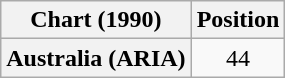<table class="wikitable plainrowheaders" style="text-align:center">
<tr>
<th>Chart (1990)</th>
<th>Position</th>
</tr>
<tr>
<th scope="row">Australia (ARIA)</th>
<td>44</td>
</tr>
</table>
